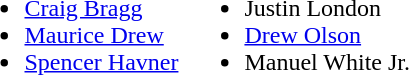<table>
<tr>
<td><br><ul><li><a href='#'>Craig Bragg</a></li><li><a href='#'>Maurice Drew</a> </li><li><a href='#'>Spencer Havner</a></li></ul></td>
<td><br><ul><li>Justin London</li><li><a href='#'>Drew Olson</a></li><li>Manuel White Jr.</li></ul></td>
</tr>
</table>
